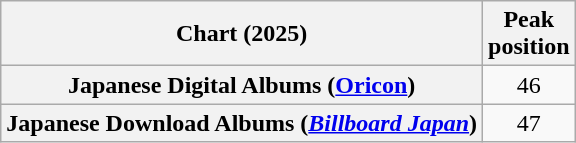<table class="wikitable sortable plainrowheaders" style="text-align:center">
<tr>
<th scope="col">Chart (2025)</th>
<th scope="col">Peak<br>position</th>
</tr>
<tr>
<th scope="row">Japanese Digital Albums (<a href='#'>Oricon</a>)</th>
<td>46</td>
</tr>
<tr>
<th scope="row">Japanese Download Albums (<em><a href='#'>Billboard Japan</a></em>)</th>
<td>47</td>
</tr>
</table>
